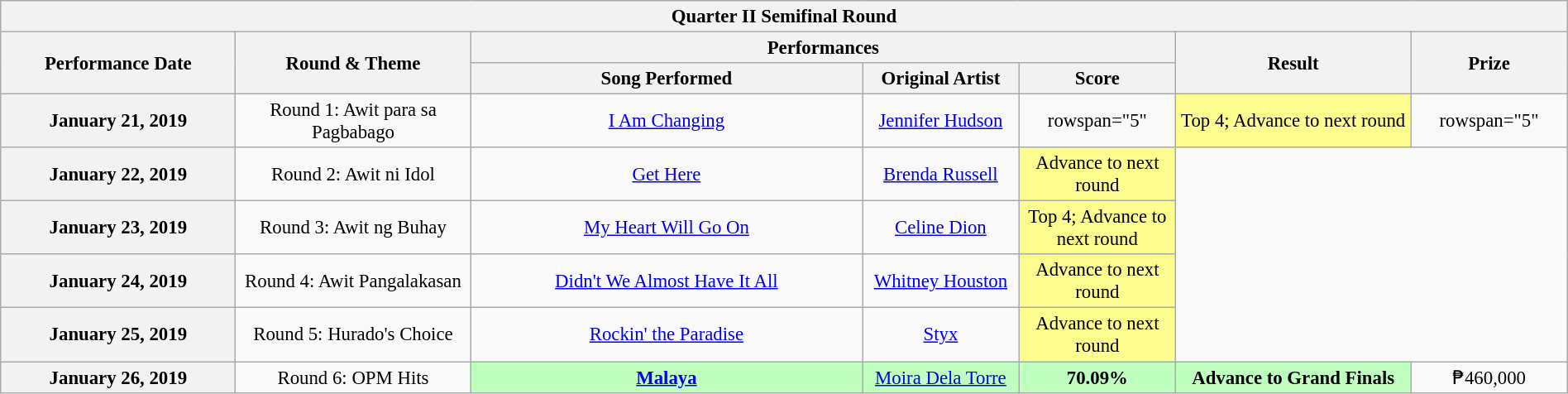<table class="wikitable mw-collapsible mw-collapsed" style="text-align:center;width:100%;font-size:95%;">
<tr>
<th colspan="7">Quarter II Semifinal Round</th>
</tr>
<tr>
<th rowspan="2" width="15%">Performance Date</th>
<th rowspan="2" width="15%">Round & Theme</th>
<th colspan="3">Performances</th>
<th rowspan="2" width="15%">Result</th>
<th rowspan="2" width="10%">Prize</th>
</tr>
<tr>
<th width="25%">Song Performed</th>
<th width="10%">Original Artist</th>
<th width="10%">Score</th>
</tr>
<tr>
<th>January 21, 2019</th>
<td>Round 1: Awit para sa Pagbabago</td>
<td><a href='#'>I Am Changing</a></td>
<td><a href='#'>Jennifer Hudson</a></td>
<td>rowspan="5" </td>
<td style="background-color:#FDFC8F">Top 4; Advance to next round</td>
<td>rowspan="5" </td>
</tr>
<tr>
<th>January 22, 2019</th>
<td>Round 2: Awit ni Idol</td>
<td><a href='#'>Get Here</a></td>
<td><a href='#'>Brenda Russell</a></td>
<td style="background-color:#FDFC8F">Advance to next round</td>
</tr>
<tr>
<th>January 23, 2019</th>
<td>Round 3: Awit ng Buhay</td>
<td><a href='#'>My Heart Will Go On</a></td>
<td><a href='#'>Celine Dion</a></td>
<td style="background-color:#FDFC8F">Top 4; Advance to next round</td>
</tr>
<tr>
<th>January 24, 2019</th>
<td>Round 4: Awit Pangalakasan</td>
<td><a href='#'>Didn't We Almost Have It All</a></td>
<td><a href='#'>Whitney Houston</a></td>
<td style="background-color:#FDFC8F">Advance to next round</td>
</tr>
<tr>
<th>January 25, 2019</th>
<td>Round 5: Hurado's Choice</td>
<td><a href='#'>Rockin' the Paradise</a></td>
<td><a href='#'>Styx</a></td>
<td style="background-color:#FDFC8F">Advance to next round</td>
</tr>
<tr>
<th>January 26, 2019</th>
<td>Round 6: OPM Hits</td>
<td style="background-color:#BFFFC0"><strong><a href='#'>Malaya</a></strong></td>
<td style="background-color:#BFFFC0"><a href='#'>Moira Dela Torre</a></td>
<td style="background-color:#BFFFC0"><strong>70.09%</strong></td>
<td style="background-color:#BFFFC0"><strong>Advance to Grand Finals</strong></td>
<td>₱460,000</td>
</tr>
</table>
